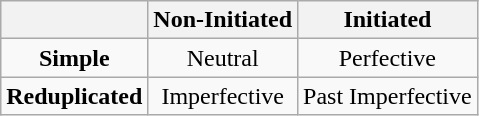<table class="wikitable"  style="text-align: center" align="center">
<tr>
<th></th>
<th>Non-Initiated</th>
<th>Initiated</th>
</tr>
<tr>
<td><strong>Simple</strong></td>
<td>Neutral</td>
<td>Perfective</td>
</tr>
<tr>
<td><strong>Reduplicated</strong></td>
<td>Imperfective</td>
<td>Past Imperfective</td>
</tr>
</table>
